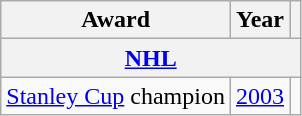<table class="wikitable">
<tr>
<th>Award</th>
<th>Year</th>
<th></th>
</tr>
<tr>
<th colspan="3"><a href='#'>NHL</a></th>
</tr>
<tr>
<td><a href='#'>Stanley Cup</a> champion</td>
<td><a href='#'>2003</a></td>
<td></td>
</tr>
</table>
